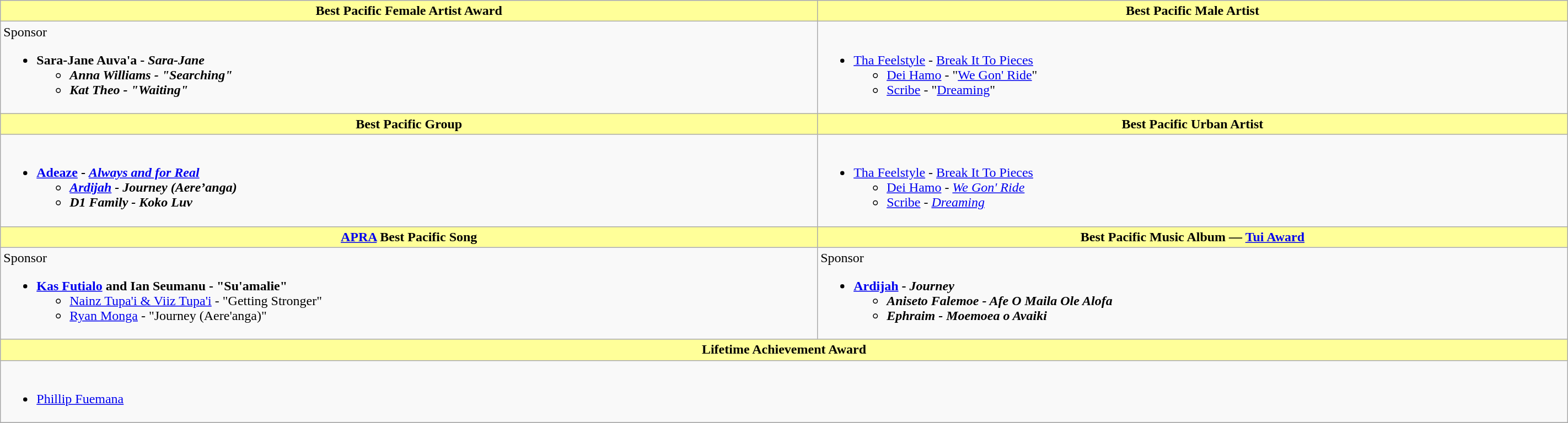<table class=wikitable style="width:150%">
<tr>
<th style="background:#FFFF99;" ! style="width="50%">Best Pacific Female Artist Award</th>
<th style="background:#FFFF99;" ! style="width="50%">Best Pacific Male Artist</th>
</tr>
<tr>
<td valign="top"><span>Sponsor</span><br><ul><li><strong>Sara-Jane Auva'a - <em>Sara-Jane<strong><em><ul><li>Anna Williams - "Searching"</li><li>Kat Theo - "Waiting"</li></ul></li></ul></td>
<td valign="top"><br><ul><li></strong><a href='#'>Tha Feelstyle</a> - </em><a href='#'>Break It To Pieces</a></em></strong><ul><li><a href='#'>Dei Hamo</a> - "<a href='#'>We Gon' Ride</a>"</li><li><a href='#'>Scribe</a> - "<a href='#'>Dreaming</a>"</li></ul></li></ul></td>
</tr>
<tr>
<th style="background:#FFFF99;" ! style="width="50%">Best Pacific Group</th>
<th style="background:#FFFF99;" ! style="width="50%">Best Pacific Urban Artist</th>
</tr>
<tr>
<td valign="top"><br><ul><li><strong><a href='#'>Adeaze</a> - <em><a href='#'>Always and for Real</a><strong><em><ul><li><a href='#'>Ardijah</a> - </em>Journey (Aere’anga)<em></li><li>D1 Family - </em>Koko Luv<em></li></ul></li></ul></td>
<td valign="top"><br><ul><li></strong> <a href='#'>Tha Feelstyle</a> - </em><a href='#'>Break It To Pieces</a></em></strong><ul><li><a href='#'>Dei Hamo</a> - <em><a href='#'>We Gon' Ride</a></em></li><li><a href='#'>Scribe</a> - <em><a href='#'>Dreaming</a></em></li></ul></li></ul></td>
</tr>
<tr>
<th style="background:#FFFF99;" ! style="width="50%"><a href='#'>APRA</a> Best Pacific Song</th>
<th style="background:#FFFF99;" ! style="width="50%">Best Pacific Music Album — <a href='#'>Tui Award</a></th>
</tr>
<tr>
<td valign="top"><span>Sponsor</span><br><ul><li><strong><a href='#'>Kas Futialo</a> and Ian Seumanu - "Su'amalie"</strong><ul><li><a href='#'>Nainz Tupa'i & Viiz Tupa'i</a> - "Getting Stronger"</li><li><a href='#'>Ryan Monga</a> - "Journey (Aere'anga)"</li></ul></li></ul></td>
<td valign="top"><span>Sponsor</span><br><ul><li><strong><a href='#'>Ardijah</a> - <em>Journey<strong><em><ul><li>Aniseto Falemoe - </em>Afe O Maila Ole Alofa<em></li><li>Ephraim - </em>Moemoea o Avaiki<em></li></ul></li></ul></td>
</tr>
<tr>
<th style="background:#FFFF99;" ! style="width="50%" colspan=2>Lifetime Achievement Award</th>
</tr>
<tr>
<td valign="top" colspan=2><br><ul><li></strong><a href='#'>Phillip Fuemana</a><strong></li></ul></td>
</tr>
<tr>
</tr>
</table>
